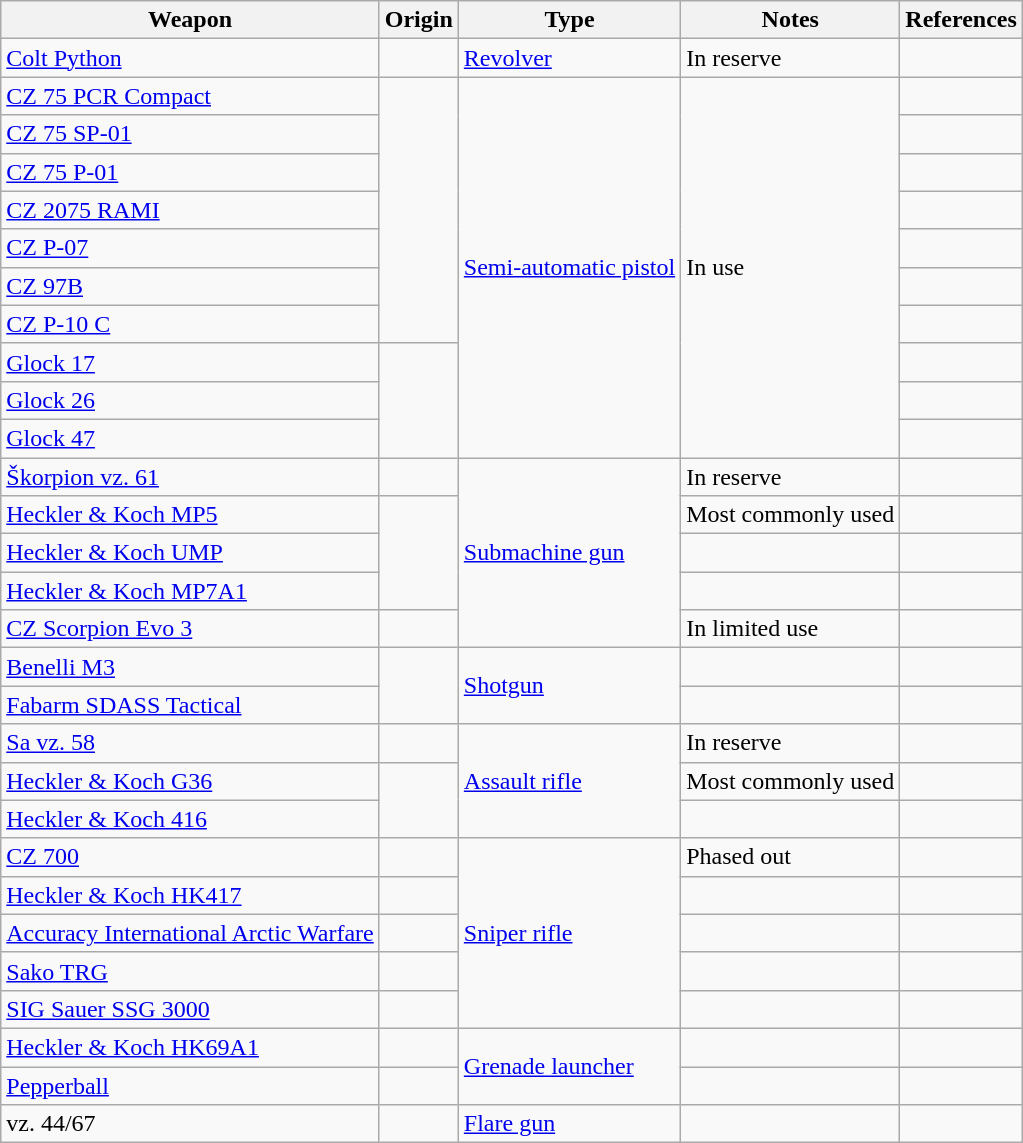<table class="wikitable">
<tr>
<th>Weapon</th>
<th>Origin</th>
<th>Type</th>
<th>Notes</th>
<th>References</th>
</tr>
<tr>
<td><a href='#'>Colt Python</a></td>
<td></td>
<td><a href='#'>Revolver</a></td>
<td>In reserve</td>
<td></td>
</tr>
<tr>
<td><a href='#'>CZ 75 PCR Compact</a></td>
<td rowspan="7"></td>
<td rowspan="10"><a href='#'>Semi-automatic pistol</a></td>
<td rowspan="10">In use</td>
<td></td>
</tr>
<tr>
<td><a href='#'>CZ 75 SP-01</a></td>
<td></td>
</tr>
<tr>
<td><a href='#'>CZ 75 P-01</a></td>
<td></td>
</tr>
<tr>
<td><a href='#'>CZ 2075 RAMI</a></td>
<td></td>
</tr>
<tr>
<td><a href='#'>CZ P-07</a></td>
<td></td>
</tr>
<tr>
<td><a href='#'>CZ 97B</a></td>
<td></td>
</tr>
<tr>
<td><a href='#'>CZ P-10 C</a></td>
<td></td>
</tr>
<tr>
<td><a href='#'>Glock 17</a></td>
<td rowspan="3"></td>
<td></td>
</tr>
<tr>
<td><a href='#'>Glock 26</a></td>
<td></td>
</tr>
<tr>
<td><a href='#'>Glock 47</a></td>
<td></td>
</tr>
<tr>
<td><a href='#'>Škorpion vz. 61</a></td>
<td></td>
<td rowspan="5"><a href='#'>Submachine gun</a></td>
<td>In reserve</td>
<td></td>
</tr>
<tr>
<td><a href='#'>Heckler & Koch MP5</a></td>
<td rowspan="3"></td>
<td>Most commonly used</td>
<td></td>
</tr>
<tr>
<td><a href='#'>Heckler & Koch UMP</a></td>
<td></td>
<td></td>
</tr>
<tr>
<td><a href='#'>Heckler & Koch MP7A1</a></td>
<td></td>
<td></td>
</tr>
<tr>
<td><a href='#'>CZ Scorpion Evo 3</a></td>
<td></td>
<td>In limited use</td>
<td></td>
</tr>
<tr>
<td><a href='#'>Benelli M3</a></td>
<td rowspan="2"></td>
<td rowspan="2"><a href='#'>Shotgun</a></td>
<td></td>
<td></td>
</tr>
<tr>
<td><a href='#'>Fabarm SDASS Tactical</a></td>
<td></td>
<td></td>
</tr>
<tr>
<td><a href='#'>Sa vz. 58</a></td>
<td></td>
<td rowspan="3"><a href='#'>Assault rifle</a></td>
<td>In reserve</td>
<td></td>
</tr>
<tr>
<td><a href='#'>Heckler & Koch G36</a></td>
<td rowspan="2"></td>
<td>Most commonly used</td>
<td></td>
</tr>
<tr>
<td><a href='#'>Heckler & Koch 416</a></td>
<td></td>
<td></td>
</tr>
<tr>
<td><a href='#'>CZ 700</a></td>
<td></td>
<td rowspan="5"><a href='#'>Sniper rifle</a></td>
<td>Phased out</td>
<td></td>
</tr>
<tr>
<td><a href='#'>Heckler & Koch HK417</a></td>
<td></td>
<td></td>
<td></td>
</tr>
<tr>
<td><a href='#'>Accuracy International Arctic Warfare</a></td>
<td></td>
<td></td>
<td></td>
</tr>
<tr>
<td><a href='#'>Sako TRG</a></td>
<td></td>
<td></td>
<td></td>
</tr>
<tr>
<td><a href='#'>SIG Sauer SSG 3000</a></td>
<td></td>
<td></td>
<td></td>
</tr>
<tr>
<td><a href='#'>Heckler & Koch HK69A1</a></td>
<td></td>
<td rowspan="2"><a href='#'>Grenade launcher</a></td>
<td></td>
<td></td>
</tr>
<tr>
<td><a href='#'>Pepperball</a></td>
<td></td>
<td></td>
<td></td>
</tr>
<tr>
<td>vz. 44/67</td>
<td></td>
<td><a href='#'>Flare gun</a></td>
<td></td>
<td></td>
</tr>
</table>
